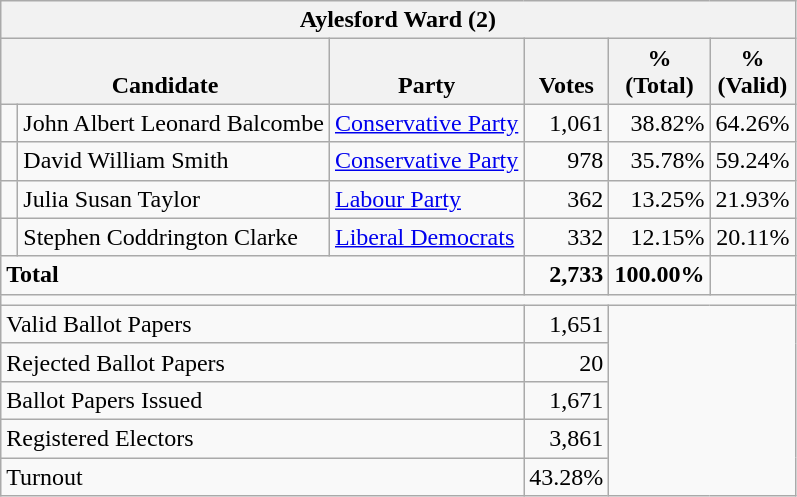<table class="wikitable" border="1" style="text-align:right; font-size:100%">
<tr>
<th align=center colspan=6>Aylesford Ward (2)</th>
</tr>
<tr>
<th valign=bottom align=left colspan=2>Candidate</th>
<th valign=bottom align=left>Party</th>
<th valign=bottom align=center>Votes</th>
<th align=center>%<br>(Total)</th>
<th align=center>%<br>(Valid)</th>
</tr>
<tr>
<td bgcolor=> </td>
<td align=left>John Albert Leonard Balcombe</td>
<td align=left><a href='#'>Conservative Party</a></td>
<td>1,061</td>
<td>38.82%</td>
<td>64.26%</td>
</tr>
<tr>
<td bgcolor=> </td>
<td align=left>David William Smith</td>
<td align=left><a href='#'>Conservative Party</a></td>
<td>978</td>
<td>35.78%</td>
<td>59.24%</td>
</tr>
<tr>
<td bgcolor=> </td>
<td align=left>Julia Susan Taylor</td>
<td align=left><a href='#'>Labour Party</a></td>
<td>362</td>
<td>13.25%</td>
<td>21.93%</td>
</tr>
<tr>
<td bgcolor=> </td>
<td align=left>Stephen Coddrington Clarke</td>
<td align=left><a href='#'>Liberal Democrats</a></td>
<td>332</td>
<td>12.15%</td>
<td>20.11%</td>
</tr>
<tr>
<td align=left colspan=3><strong>Total</strong></td>
<td><strong>2,733</strong></td>
<td><strong>100.00%</strong></td>
<td></td>
</tr>
<tr>
<td align=left colspan=6></td>
</tr>
<tr>
<td align=left colspan=3>Valid Ballot Papers</td>
<td>1,651</td>
<td colspan=2 rowspan=5></td>
</tr>
<tr>
<td align=left colspan=3>Rejected Ballot Papers</td>
<td>20</td>
</tr>
<tr>
<td align=left colspan=3>Ballot Papers Issued</td>
<td>1,671</td>
</tr>
<tr>
<td align=left colspan=3>Registered Electors</td>
<td>3,861</td>
</tr>
<tr>
<td align=left colspan=3>Turnout</td>
<td>43.28%</td>
</tr>
</table>
